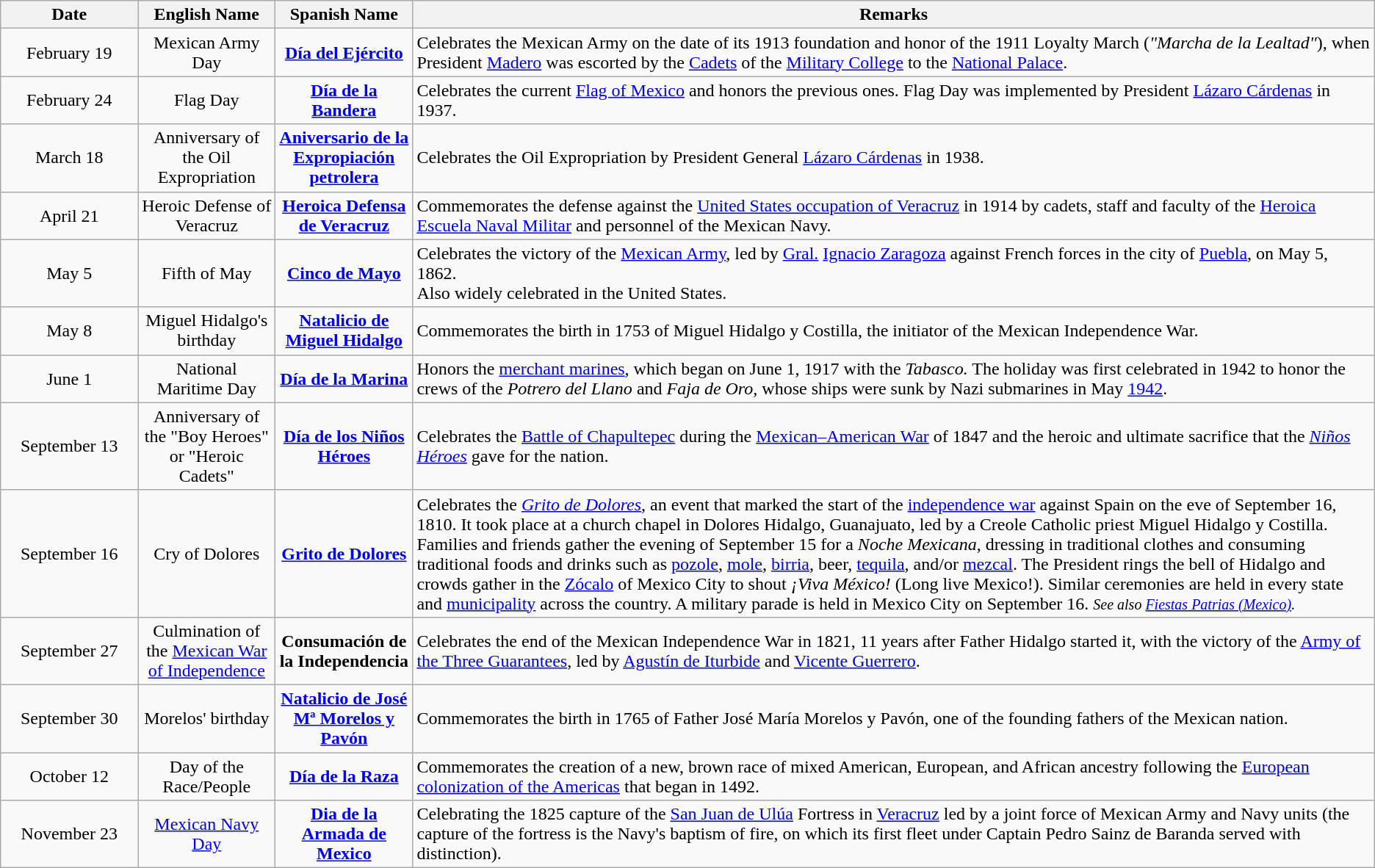<table Class=wikitable>
<tr>
<th>Date</th>
<th>English Name</th>
<th>Spanish Name</th>
<th>Remarks</th>
</tr>
<tr>
<td width="10%" align="center ">February 19</td>
<td width="10%" align="center">Mexican Army Day</td>
<td width="10%" align="center"><strong><a href='#'>Día del Ejército</a></strong></td>
<td>Celebrates the Mexican Army on the date of its 1913 foundation and honor of the 1911 Loyalty March (<em>"Marcha de la Lealtad"</em>), when President <a href='#'>Madero</a> was escorted by the <a href='#'>Cadets</a> of the <a href='#'>Military College</a> to the <a href='#'>National Palace</a>.</td>
</tr>
<tr>
<td width="10%" align="center">February 24</td>
<td width="10%" align="center">Flag Day</td>
<td width="10%" align="center"><strong><a href='#'>Día de la Bandera</a></strong></td>
<td>Celebrates the current <a href='#'>Flag of Mexico</a> and honors the previous ones. Flag Day was implemented by President <a href='#'>Lázaro Cárdenas</a> in 1937.</td>
</tr>
<tr>
<td width="10%" align="center">March 18</td>
<td width="10%" align="center">Anniversary of the Oil Expropriation</td>
<td width="10%" align="center"><strong><a href='#'>Aniversario de la Expropiación petrolera</a></strong></td>
<td>Celebrates the Oil Expropriation by President General <a href='#'>Lázaro Cárdenas</a> in 1938.</td>
</tr>
<tr>
<td width="10%" align="center">April 21</td>
<td width="10%" align="center">Heroic Defense of Veracruz</td>
<td width="10%" align="center"><strong><a href='#'>Heroica Defensa de Veracruz</a></strong></td>
<td>Commemorates the defense against the <a href='#'>United States occupation of Veracruz</a> in 1914 by cadets, staff and faculty of the <a href='#'>Heroica Escuela Naval Militar</a> and personnel of the Mexican Navy.</td>
</tr>
<tr>
<td width="10%" align="center">May 5</td>
<td width="10%" align="center">Fifth of May</td>
<td width="10%" align="center"><strong><a href='#'>Cinco de Mayo</a></strong></td>
<td>Celebrates the victory of the <a href='#'>Mexican Army</a>, led by <a href='#'>Gral.</a> <a href='#'>Ignacio Zaragoza</a> against French forces in the city of <a href='#'>Puebla</a>, on May 5, 1862.<br>Also widely celebrated in the United States.</td>
</tr>
<tr>
<td width="10%" align="center">May 8</td>
<td width="10%" align="center">Miguel Hidalgo's birthday</td>
<td width="10%" align="center"><strong><a href='#'>Natalicio de Miguel Hidalgo</a></strong></td>
<td>Commemorates the birth in 1753 of Miguel Hidalgo y Costilla, the initiator of the Mexican Independence War.</td>
</tr>
<tr>
<td width="10%" align="center">June 1</td>
<td width="10%" align="center">National Maritime Day</td>
<td width="10%" align="center"><strong><a href='#'>Día de la Marina</a></strong></td>
<td>Honors the <a href='#'>merchant marines</a>, which began on June 1, 1917 with the <em>Tabasco.</em> The holiday was first celebrated in 1942 to honor the crews of the <em>Potrero del Llano</em> and <em>Faja de Oro,</em> whose ships were sunk by Nazi submarines in May <a href='#'>1942</a>.</td>
</tr>
<tr>
<td width="10%" align="center">September 13</td>
<td width="10%" align="center">Anniversary of the "Boy Heroes" or "Heroic Cadets"</td>
<td width="10%" align="center"><strong><a href='#'>Día de los Niños Héroes</a></strong></td>
<td>Celebrates the <a href='#'>Battle of Chapultepec</a> during the <a href='#'>Mexican–American War</a> of 1847 and the heroic and ultimate sacrifice that the <em><a href='#'>Niños Héroes</a></em> gave for the nation.</td>
</tr>
<tr>
<td width="10%" align="center">September 16</td>
<td width="10%" align="center">Cry of Dolores</td>
<td width="10%" align="center"><strong><a href='#'>Grito de Dolores</a></strong></td>
<td>Celebrates the <em><a href='#'>Grito de Dolores</a></em>, an event that marked the start of the <a href='#'>independence war</a> against Spain on the eve of September 16, 1810. It took place at a church chapel in Dolores Hidalgo, Guanajuato, led by a Creole Catholic priest Miguel Hidalgo y Costilla. Families and friends gather the evening of September 15 for a <em>Noche Mexicana</em>, dressing in traditional clothes and consuming traditional foods and drinks such as <a href='#'>pozole</a>, <a href='#'>mole</a>, <a href='#'>birria</a>, beer, <a href='#'>tequila</a>, and/or <a href='#'>mezcal</a>. The President rings the bell of Hidalgo and crowds gather in the <a href='#'>Zócalo</a> of Mexico City to shout <em>¡Viva México!</em> (Long live Mexico!). Similar ceremonies are held in every state and <a href='#'>municipality</a> across the country. A military parade is held in Mexico City on September 16. <small><em>See also <a href='#'>Fiestas Patrias (Mexico)</a>.</em></small></td>
</tr>
<tr>
<td width="10%" align="center">September 27</td>
<td width="10%" align="center">Culmination of the <a href='#'>Mexican War of Independence</a></td>
<td width="10%" align="center"><strong>Consumación de la Independencia</strong></td>
<td>Celebrates the end of the Mexican Independence War in 1821, 11 years after Father Hidalgo started it, with the victory of the <a href='#'>Army of the Three Guarantees</a>, led by <a href='#'>Agustín de Iturbide</a> and <a href='#'>Vicente Guerrero</a>.</td>
</tr>
<tr>
<td width="10%" align="center">September 30</td>
<td width="10%" align="center">Morelos' birthday</td>
<td width="10%" align="center"><strong><a href='#'>Natalicio de José Mª Morelos y Pavón</a></strong></td>
<td>Commemorates the birth in 1765 of Father José María Morelos y Pavón, one of the founding fathers of the Mexican nation.</td>
</tr>
<tr>
<td width="10%" align="center">October 12</td>
<td width="10%" align="center">Day of the Race/People</td>
<td width="10%" align="center"><strong><a href='#'>Día de la Raza</a></strong></td>
<td>Commemorates the creation of a new, brown race of mixed American, European, and African ancestry following the <a href='#'>European colonization of the Americas</a> that began in 1492.</td>
</tr>
<tr>
<td width="10%" align="center">November 23</td>
<td width="10%" align="center"><a href='#'>Mexican Navy Day</a></td>
<td width="10%" align="center"><strong><a href='#'>Dia de la Armada de Mexico</a></strong></td>
<td>Celebrating the 1825 capture of the <a href='#'>San Juan de Ulúa</a> Fortress in <a href='#'>Veracruz</a> led by a joint force of Mexican Army and Navy units (the capture of the fortress is the Navy's baptism of fire, on which its first fleet under Captain Pedro Sainz de Baranda served with distinction).</td>
</tr>
</table>
